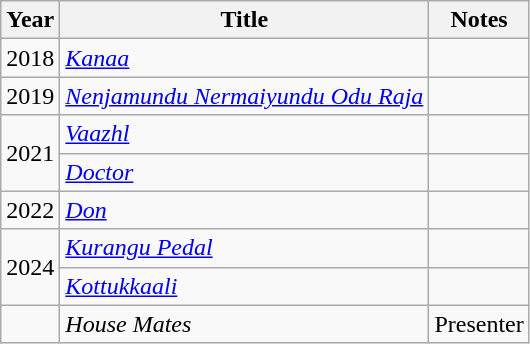<table class="wikitable sortable">
<tr>
<th scope="col">Year</th>
<th scope="col">Title</th>
<th class="unsortable" scope="col">Notes</th>
</tr>
<tr>
<td>2018</td>
<td><em><a href='#'>Kanaa</a></em></td>
<td></td>
</tr>
<tr>
<td>2019</td>
<td><em><a href='#'>Nenjamundu Nermaiyundu Odu Raja</a></em></td>
<td></td>
</tr>
<tr>
<td rowspan="2">2021</td>
<td><em><a href='#'>Vaazhl</a></em></td>
<td></td>
</tr>
<tr>
<td><em><a href='#'>Doctor</a></em></td>
<td></td>
</tr>
<tr>
<td>2022</td>
<td><em><a href='#'>Don</a></em></td>
<td></td>
</tr>
<tr>
<td rowspan="2">2024</td>
<td><em><a href='#'>Kurangu Pedal</a></em></td>
<td></td>
</tr>
<tr>
<td><em><a href='#'>Kottukkaali</a></em></td>
<td></td>
</tr>
<tr>
<td></td>
<td><em>House Mates</em></td>
<td>Presenter</td>
</tr>
</table>
